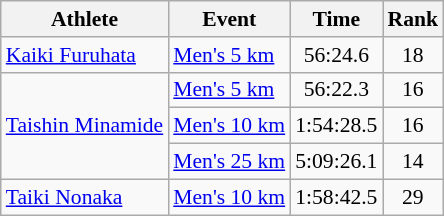<table class=wikitable style="font-size:90%;">
<tr>
<th>Athlete</th>
<th>Event</th>
<th>Time</th>
<th>Rank</th>
</tr>
<tr align=center>
<td align=left><a href='#'>Kaiki Furuhata</a></td>
<td align=left><a href='#'>Men's 5 km</a></td>
<td>56:24.6</td>
<td>18</td>
</tr>
<tr align=center>
<td align=left rowspan="3"><a href='#'>Taishin Minamide</a></td>
<td align=left><a href='#'>Men's 5 km</a></td>
<td>56:22.3</td>
<td>16</td>
</tr>
<tr align=center>
<td align=left><a href='#'>Men's 10 km</a></td>
<td>1:54:28.5</td>
<td>16</td>
</tr>
<tr align=center>
<td align=left><a href='#'>Men's 25 km</a></td>
<td>5:09:26.1</td>
<td>14</td>
</tr>
<tr align=center>
<td align=left><a href='#'>Taiki Nonaka</a></td>
<td align=left><a href='#'>Men's 10 km</a></td>
<td>1:58:42.5</td>
<td>29</td>
</tr>
</table>
